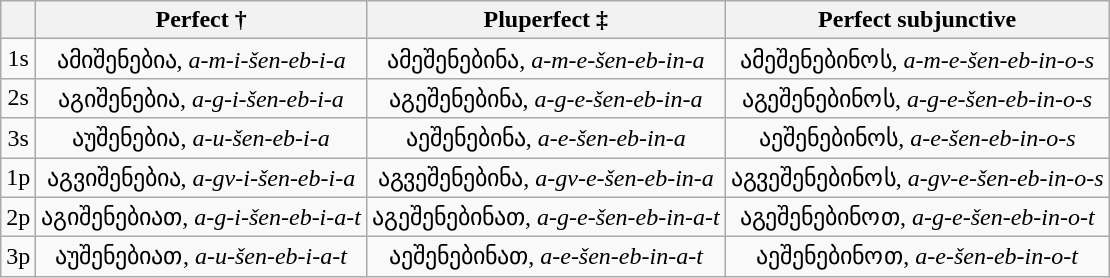<table class="wikitable" style="text-align:center;">
<tr>
<th> </th>
<th>Perfect †</th>
<th>Pluperfect ‡</th>
<th>Perfect subjunctive</th>
</tr>
<tr>
<td>1s</td>
<td>ამიშენებია, <em>a-m-i-šen-eb-i-a</em></td>
<td>ამეშენებინა, <em>a-m-e-šen-eb-in-a</em></td>
<td>ამეშენებინოს, <em>a-m-e-šen-eb-in-o-s</em></td>
</tr>
<tr>
<td>2s</td>
<td>აგიშენებია, <em>a-g-i-šen-eb-i-a</em></td>
<td>აგეშენებინა, <em>a-g-e-šen-eb-in-a</em></td>
<td>აგეშენებინოს, <em>a-g-e-šen-eb-in-o-s</em></td>
</tr>
<tr>
<td>3s</td>
<td>აუშენებია, <em>a-u-šen-eb-i-a</em></td>
<td>აეშენებინა, <em>a-e-šen-eb-in-a</em></td>
<td>აეშენებინოს, <em>a-e-šen-eb-in-o-s</em></td>
</tr>
<tr>
<td>1p</td>
<td>აგვიშენებია, <em>a-gv-i-šen-eb-i-a</em></td>
<td>აგვეშენებინა, <em>a-gv-e-šen-eb-in-a</em></td>
<td>აგვეშენებინოს, <em>a-gv-e-šen-eb-in-o-s</em></td>
</tr>
<tr>
<td>2p</td>
<td>აგიშენებიათ, <em>a-g-i-šen-eb-i-a-t</em></td>
<td>აგეშენებინათ, <em>a-g-e-šen-eb-in-a-t</em></td>
<td>აგეშენებინოთ, <em>a-g-e-šen-eb-in-o-t</em></td>
</tr>
<tr>
<td>3p</td>
<td>აუშენებიათ, <em>a-u-šen-eb-i-a-t</em></td>
<td>აეშენებინათ, <em>a-e-šen-eb-in-a-t</em></td>
<td>აეშენებინოთ, <em>a-e-šen-eb-in-o-t</em></td>
</tr>
</table>
